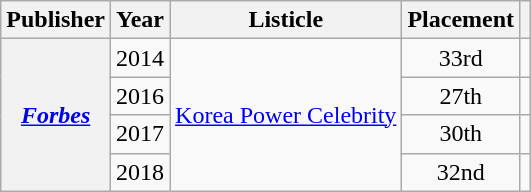<table class="wikitable plainrowheaders sortable" style="margin-right: 0;">
<tr>
<th scope="col">Publisher</th>
<th scope="col">Year</th>
<th scope="col">Listicle</th>
<th scope="col">Placement</th>
<th scope="col" class="unsortable"></th>
</tr>
<tr>
<th scope="row" rowspan="4"><em><a href='#'>Forbes</a></em></th>
<td>2014</td>
<td rowspan="4"><a href='#'>Korea Power Celebrity</a></td>
<td style="text-align:center;">33rd</td>
<td style="text-align:center;"></td>
</tr>
<tr>
<td>2016</td>
<td style="text-align:center;">27th</td>
<td style="text-align:center;"></td>
</tr>
<tr>
<td>2017</td>
<td style="text-align:center;">30th</td>
<td style="text-align:center;"></td>
</tr>
<tr>
<td>2018</td>
<td style="text-align:center;">32nd</td>
<td style="text-align:center;"></td>
</tr>
</table>
